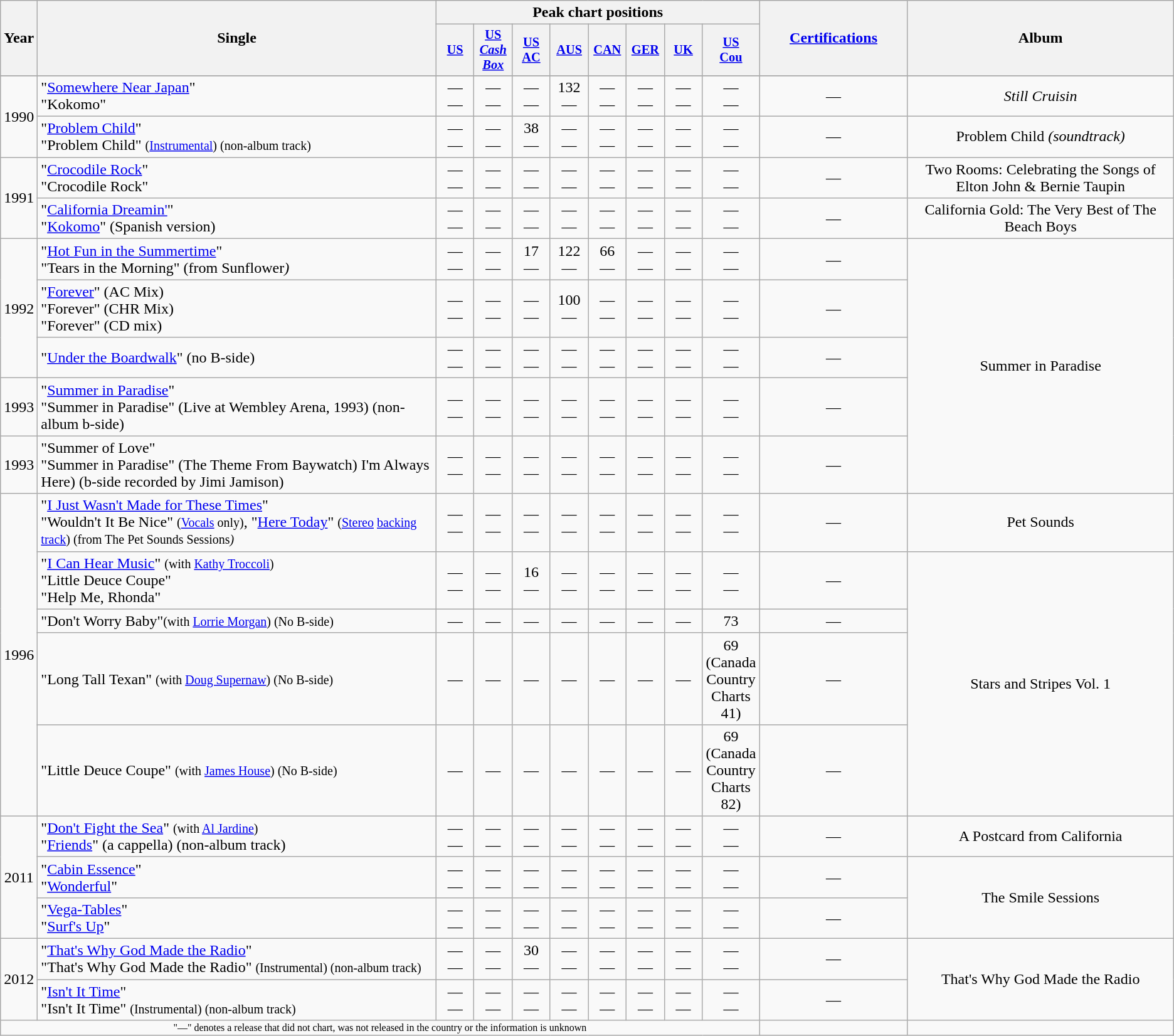<table class="wikitable" style="text-align:center;">
<tr>
<th style="text-align:center;" rowspan="2">Year</th>
<th style="text-align:center;" rowspan="2">Single</th>
<th style="text-align:center;" colspan="8">Peak chart positions</th>
<th rowspan="2" style="width:150px;"><a href='#'>Certifications</a></th>
<th rowspan="2">Album</th>
</tr>
<tr>
<th scope=col style="width:2.5em;font-size:85%"><a href='#'>US</a><br></th>
<th scope=col style="width:2.5em;font-size:85%"><a href='#'>US <em>Cash Box</em></a><br></th>
<th scope=col style="width:2.5em;font-size:85%"><a href='#'>US AC</a><br></th>
<th scope=col style="width:2.5em;font-size:85%"><a href='#'>AUS</a><br></th>
<th scope=col style="width:2.5em;font-size:85%"><a href='#'>CAN</a><br></th>
<th scope=col style="width:2.5em;font-size:85%"><a href='#'>GER</a><br></th>
<th scope=col style="width:2.5em;font-size:85%"><a href='#'>UK</a><br></th>
<th scope=col style="width:3.5em;font-size:85%"><a href='#'>US<br>Cou</a><br></th>
</tr>
<tr>
</tr>
<tr>
<td rowspan="2">1990</td>
<td style="text-align:left;">"<a href='#'>Somewhere Near Japan</a>"<br>"Kokomo"</td>
<td>—<br>—</td>
<td>—<br>—</td>
<td>—<br>—</td>
<td>132<br>—</td>
<td>—<br>—</td>
<td>—<br>—</td>
<td>—<br>—</td>
<td>—<br>—</td>
<td>—</td>
<td><em>Still Cruisin<strong></td>
</tr>
<tr>
<td style="text-align:left;">"<a href='#'>Problem Child</a>"<br>"Problem Child" <small>(<a href='#'>Instrumental</a>) (non-album track)</small></td>
<td>—<br>—</td>
<td>—<br>—</td>
<td>38<br>—</td>
<td>—<br>—</td>
<td>—<br>—</td>
<td>—<br>—</td>
<td>—<br>—</td>
<td>—<br>—</td>
<td>—</td>
<td></em>Problem Child<em> (soundtrack)</td>
</tr>
<tr>
<td rowspan="2">1991</td>
<td style="text-align:left;">"<a href='#'>Crocodile Rock</a>"<br>"Crocodile  Rock"</td>
<td>—<br>—</td>
<td>—<br>—</td>
<td>—<br>—</td>
<td>—<br>—</td>
<td>—<br>—</td>
<td>—<br>—</td>
<td>—<br>—</td>
<td>—<br>—</td>
<td>—</td>
<td></em>Two Rooms: Celebrating the Songs of Elton John & Bernie Taupin<em></td>
</tr>
<tr>
<td style="text-align:left;">"<a href='#'>California Dreamin'</a>"<br>"<a href='#'>Kokomo</a>" (Spanish version)</td>
<td>—<br>—</td>
<td>—<br>—</td>
<td>—<br>—</td>
<td>—<br>—</td>
<td>—<br>—</td>
<td>—<br>—</td>
<td>—<br>—</td>
<td>—<br>—</td>
<td>—</td>
<td></em>California Gold: The Very Best of The Beach Boys<em></td>
</tr>
<tr>
<td rowspan="3">1992</td>
<td style="text-align:left;">"<a href='#'>Hot Fun in the Summertime</a>"<br>"Tears in the Morning" (from </em>Sunflower<em>)</td>
<td>—<br>—</td>
<td>—<br>—</td>
<td>17<br>—</td>
<td>122<br>—</td>
<td>66<br>—</td>
<td>—<br>—</td>
<td>—<br>—</td>
<td>—<br>—</td>
<td>—</td>
<td rowspan="5"></em>Summer in Paradise<em></td>
</tr>
<tr>
<td style="text-align:left;">"<a href='#'>Forever</a>" (AC Mix)<br>"Forever" (CHR Mix)<br>"Forever" (CD mix)</td>
<td>—<br>—</td>
<td>—<br>—</td>
<td>—<br>—</td>
<td>100<br>—</td>
<td>—<br>—</td>
<td>—<br>—</td>
<td>—<br>—</td>
<td>—<br>—</td>
<td>—</td>
</tr>
<tr>
<td style="text-align:left;">"<a href='#'>Under the Boardwalk</a>" (no B-side)</td>
<td>—<br>—</td>
<td>—<br>—</td>
<td>—<br>—</td>
<td>—<br>—</td>
<td>—<br>—</td>
<td>—<br>—</td>
<td>—<br>—</td>
<td>—<br>—</td>
<td>—</td>
</tr>
<tr>
<td rowspan="1">1993</td>
<td style="text-align:left;">"<a href='#'>Summer in Paradise</a>"<br>"Summer in Paradise" (Live at Wembley Arena, 1993) (non-album b-side)</td>
<td>—<br>—</td>
<td>—<br>—</td>
<td>—<br>—</td>
<td>—<br>—</td>
<td>—<br>—</td>
<td>—<br>—</td>
<td>—<br>—</td>
<td>—<br>—</td>
<td>—</td>
</tr>
<tr>
<td rowspan="1">1993</td>
<td style="text-align:left;">"Summer of Love"<br>"Summer in Paradise" (The Theme From Baywatch) I'm Always Here) (b-side recorded by Jimi Jamison)</td>
<td>—<br>—</td>
<td>—<br>—</td>
<td>—<br>—</td>
<td>—<br>—</td>
<td>—<br>—</td>
<td>—<br>—</td>
<td>—<br>—</td>
<td>—<br>—</td>
<td>—</td>
</tr>
<tr>
<td rowspan="5">1996</td>
<td style="text-align:left;">"<a href='#'>I Just Wasn't Made for These Times</a>"<br>"Wouldn't It Be Nice" <small>(<a href='#'>Vocals</a> only)</small>, "<a href='#'>Here Today</a>" <small>(<a href='#'>Stereo</a> <a href='#'>backing track</a>) (from </em>The Pet Sounds Sessions<em>)</small></td>
<td>—<br>—</td>
<td>—<br>—</td>
<td>—<br>—</td>
<td>—<br>—</td>
<td>—<br>—</td>
<td>—<br>—</td>
<td>—<br>—</td>
<td>—<br>—</td>
<td>—</td>
<td></em>Pet Sounds<em></td>
</tr>
<tr>
<td style="text-align:left;">"<a href='#'>I Can Hear Music</a>" <small>(with <a href='#'>Kathy Troccoli</a>)</small><br>"Little Deuce Coupe"<br>"Help Me, Rhonda"</td>
<td>—<br>—</td>
<td>—<br>—</td>
<td>16<br>—</td>
<td>—<br>—</td>
<td>—<br>—</td>
<td>—<br>—</td>
<td>—<br>—</td>
<td>—<br>—</td>
<td>—</td>
<td rowspan="4"></em>Stars and Stripes Vol. 1<em></td>
</tr>
<tr>
<td style="text-align:left;">"Don't Worry Baby"<small>(with <a href='#'>Lorrie Morgan</a>) (No B-side)</small></td>
<td>—</td>
<td>—</td>
<td>—</td>
<td>—</td>
<td>—</td>
<td>—</td>
<td>—</td>
<td>73</td>
<td>—</td>
</tr>
<tr>
<td style="text-align:left;">"Long Tall Texan" <small>(with <a href='#'>Doug Supernaw</a>) (No B-side)</small></td>
<td>—</td>
<td>—</td>
<td>—</td>
<td>—</td>
<td>—</td>
<td>—</td>
<td>—</td>
<td>69 (Canada Country Charts 41)</td>
<td>—</td>
</tr>
<tr>
<td style="text-align:left;">"Little Deuce Coupe" <small>(with <a href='#'>James House</a>) (No B-side)</small></td>
<td>—</td>
<td>—</td>
<td>—</td>
<td>—</td>
<td>—</td>
<td>—</td>
<td>—</td>
<td>69 (Canada Country Charts 82)</td>
<td>—</td>
</tr>
<tr>
<td rowspan="3">2011</td>
<td style="text-align:left;">"<a href='#'>Don't Fight the Sea</a>" <small>(with <a href='#'>Al Jardine</a>)</small><br>"<a href='#'>Friends</a>" (a cappella) (non-album track)</td>
<td>—<br>—</td>
<td>—<br>—</td>
<td>—<br>—</td>
<td>—<br>—</td>
<td>—<br>—</td>
<td>—<br>—</td>
<td>—<br>—</td>
<td>—<br>—</td>
<td>—</td>
<td></em>A Postcard from California<em></td>
</tr>
<tr>
<td style="text-align:left;">"<a href='#'>Cabin Essence</a>"<br>"<a href='#'>Wonderful</a>"</td>
<td>—<br>—</td>
<td>—<br>—</td>
<td>—<br>—</td>
<td>—<br>—</td>
<td>—<br>—</td>
<td>—<br>—</td>
<td>—<br>—</td>
<td>—<br>—</td>
<td>—</td>
<td rowspan="2"></em>The Smile Sessions<em></td>
</tr>
<tr>
<td style="text-align:left;">"<a href='#'>Vega-Tables</a>"<br>"<a href='#'>Surf's Up</a>"</td>
<td>—<br>—</td>
<td>—<br>—</td>
<td>—<br>—</td>
<td>—<br>—</td>
<td>—<br>—</td>
<td>—<br>—</td>
<td>—<br>—</td>
<td>—<br>—</td>
<td>—</td>
</tr>
<tr>
<td rowspan="2">2012</td>
<td style="text-align:left;">"<a href='#'>That's Why God Made the Radio</a>"<br>"That's Why God Made the Radio" <small>(Instrumental) (non-album track)</small></td>
<td>—<br>—</td>
<td>—<br>—</td>
<td>30<br>—</td>
<td>—<br>—</td>
<td>—<br>—</td>
<td>—<br>—</td>
<td>—<br>—</td>
<td>—<br>—</td>
<td>—</td>
<td rowspan="2"></em>That's Why God Made the Radio<em></td>
</tr>
<tr>
<td style="text-align:left;">"<a href='#'>Isn't It Time</a>"<br>"Isn't It Time" <small>(Instrumental) (non-album track)</small></td>
<td>—<br>—</td>
<td>—<br>—</td>
<td>—<br>—</td>
<td>—<br>—</td>
<td>—<br>—</td>
<td>—<br>—</td>
<td>—<br>—</td>
<td>—<br>—</td>
<td>—</td>
</tr>
<tr>
<td colspan="10" style="font-size:8pt;">"—" denotes a release that did not chart, was not released in the country or the information is unknown</td>
<td></td>
</tr>
</table>
